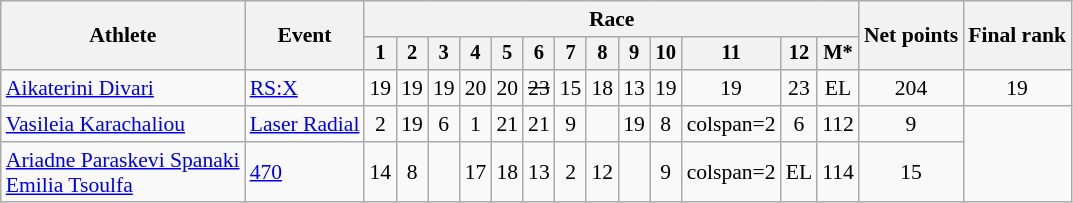<table class="wikitable" style="font-size:90%">
<tr>
<th rowspan=2>Athlete</th>
<th rowspan=2>Event</th>
<th colspan=13>Race</th>
<th rowspan=2>Net points</th>
<th rowspan=2>Final rank</th>
</tr>
<tr style="font-size:95%">
<th>1</th>
<th>2</th>
<th>3</th>
<th>4</th>
<th>5</th>
<th>6</th>
<th>7</th>
<th>8</th>
<th>9</th>
<th>10</th>
<th>11</th>
<th>12</th>
<th>M*</th>
</tr>
<tr align=center>
<td align=left><a href='#'>Aikaterini Divari</a></td>
<td align=left><a href='#'>RS:X</a></td>
<td>19</td>
<td>19</td>
<td>19</td>
<td>20</td>
<td>20</td>
<td><s>23</s></td>
<td>15</td>
<td>18</td>
<td>13</td>
<td>19</td>
<td>19</td>
<td>23</td>
<td>EL</td>
<td>204</td>
<td>19</td>
</tr>
<tr align=center>
<td align=left><a href='#'>Vasileia Karachaliou</a></td>
<td align=left><a href='#'>Laser Radial</a></td>
<td>2</td>
<td>19</td>
<td>6</td>
<td>1</td>
<td>21</td>
<td>21</td>
<td>9</td>
<td></td>
<td>19</td>
<td>8</td>
<td>colspan=2 </td>
<td>6</td>
<td>112</td>
<td>9</td>
</tr>
<tr align=center>
<td align=left><a href='#'>Ariadne Paraskevi Spanaki</a><br><a href='#'>Emilia Tsoulfa</a></td>
<td align=left><a href='#'>470</a></td>
<td>14</td>
<td>8</td>
<td></td>
<td>17</td>
<td>18</td>
<td>13</td>
<td>2</td>
<td>12</td>
<td></td>
<td>9</td>
<td>colspan=2 </td>
<td>EL</td>
<td>114</td>
<td>15</td>
</tr>
</table>
